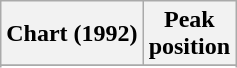<table class="wikitable sortable">
<tr>
<th align="left">Chart (1992)</th>
<th align="center">Peak<br>position</th>
</tr>
<tr>
</tr>
<tr>
</tr>
</table>
